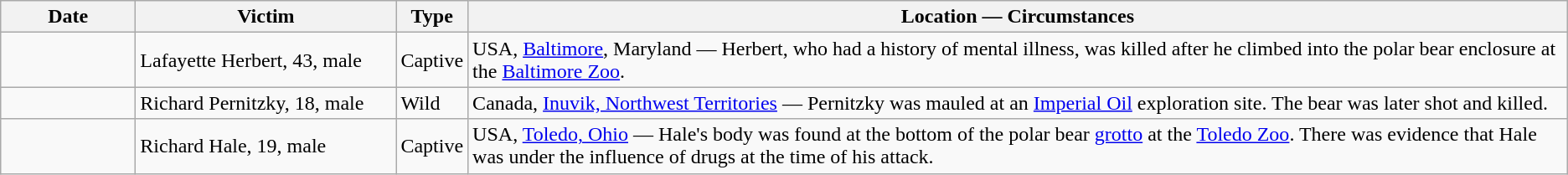<table class="wikitable sortable">
<tr>
<th style="width:100px;">Date</th>
<th style="width:200px;" class="unsortable">Victim</th>
<th class="unsortable">Type</th>
<th class=unsortable>Location — Circumstances</th>
</tr>
<tr>
<td></td>
<td>Lafayette Herbert, 43, male</td>
<td>Captive</td>
<td>USA, <a href='#'>Baltimore</a>, Maryland — Herbert, who had a history of mental illness, was killed after he climbed into the polar bear enclosure at the <a href='#'>Baltimore Zoo</a>.</td>
</tr>
<tr>
<td></td>
<td>Richard Pernitzky, 18, male</td>
<td>Wild</td>
<td>Canada, <a href='#'>Inuvik, Northwest Territories</a> — Pernitzky was mauled at an <a href='#'>Imperial Oil</a> exploration site. The bear was later shot and killed.</td>
</tr>
<tr>
<td></td>
<td>Richard Hale, 19, male</td>
<td>Captive</td>
<td>USA, <a href='#'>Toledo, Ohio</a> — Hale's body was found at the bottom of the polar bear <a href='#'>grotto</a> at the <a href='#'>Toledo Zoo</a>. There was evidence that Hale was under the influence of drugs at the time of his attack.</td>
</tr>
</table>
